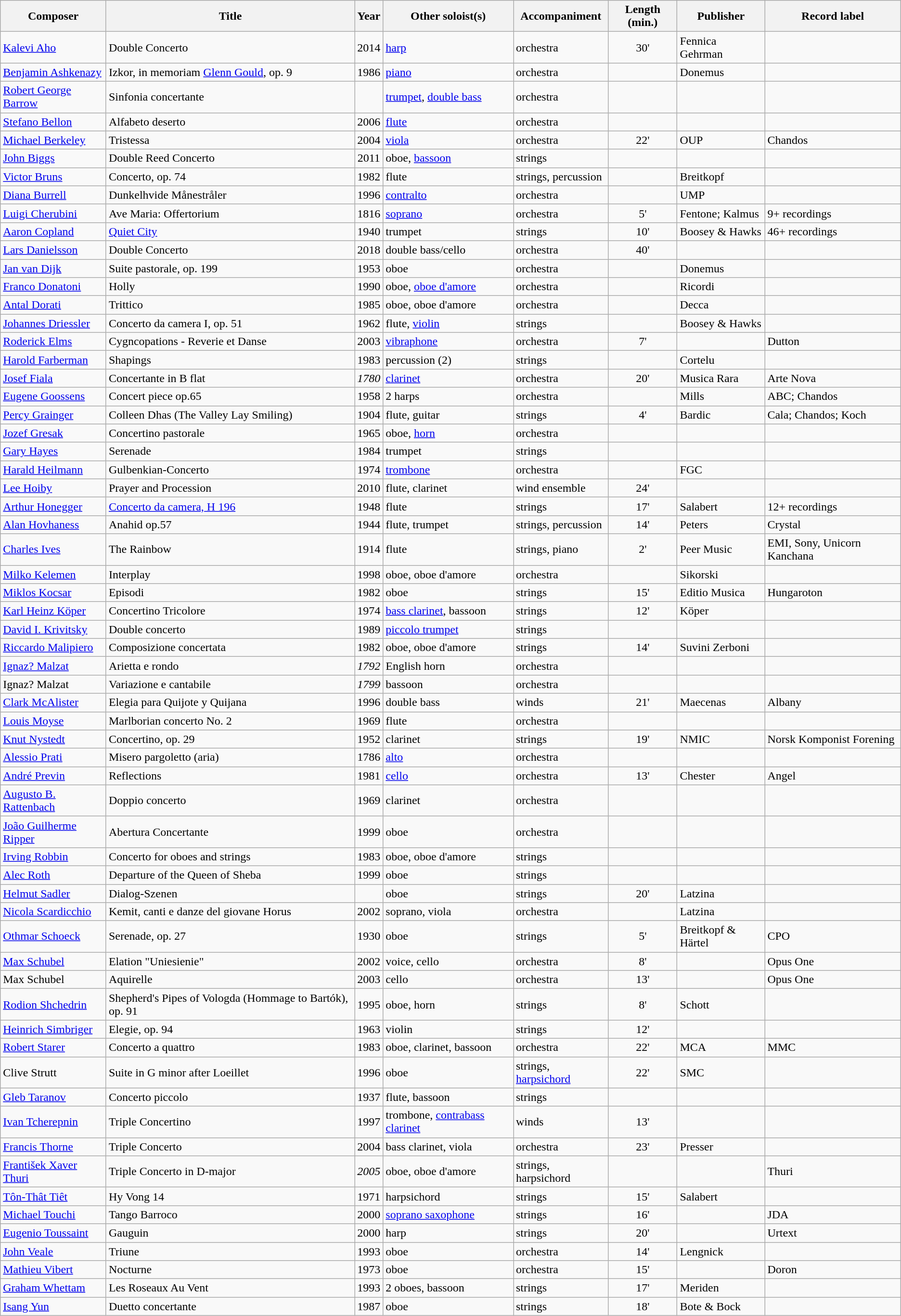<table class="wikitable sortable">
<tr>
<th>Composer</th>
<th>Title</th>
<th>Year</th>
<th>Other soloist(s)</th>
<th>Accompaniment</th>
<th>Length (min.)</th>
<th>Publisher</th>
<th>Record label</th>
</tr>
<tr>
<td><a href='#'>Kalevi Aho</a></td>
<td>Double Concerto</td>
<td align=center>2014</td>
<td><a href='#'>harp</a></td>
<td>orchestra</td>
<td align=center>30'</td>
<td>Fennica Gehrman</td>
<td></td>
</tr>
<tr>
<td><a href='#'>Benjamin Ashkenazy</a></td>
<td>Izkor, in memoriam <a href='#'>Glenn Gould</a>, op. 9</td>
<td align=center>1986</td>
<td><a href='#'>piano</a></td>
<td>orchestra</td>
<td align=center></td>
<td>Donemus</td>
<td></td>
</tr>
<tr>
<td><a href='#'>Robert George Barrow</a></td>
<td>Sinfonia concertante</td>
<td align=center></td>
<td><a href='#'>trumpet</a>, <a href='#'>double bass</a></td>
<td>orchestra</td>
<td align=center></td>
<td></td>
<td></td>
</tr>
<tr>
<td><a href='#'>Stefano Bellon</a></td>
<td>Alfabeto deserto</td>
<td align=center>2006</td>
<td><a href='#'>flute</a></td>
<td>orchestra</td>
<td align=center></td>
<td></td>
<td></td>
</tr>
<tr>
<td><a href='#'>Michael Berkeley</a></td>
<td>Tristessa</td>
<td align=center>2004</td>
<td><a href='#'>viola</a></td>
<td>orchestra</td>
<td align=center>22'</td>
<td>OUP</td>
<td>Chandos</td>
</tr>
<tr>
<td><a href='#'>John Biggs</a></td>
<td>Double Reed Concerto </td>
<td align=center>2011</td>
<td>oboe, <a href='#'>bassoon</a></td>
<td>strings</td>
<td></td>
<td></td>
<td></td>
</tr>
<tr>
<td><a href='#'>Victor Bruns</a></td>
<td>Concerto, op. 74</td>
<td align=center>1982</td>
<td>flute</td>
<td>strings, percussion</td>
<td align=center></td>
<td>Breitkopf</td>
<td></td>
</tr>
<tr>
<td><a href='#'>Diana Burrell</a></td>
<td>Dunkelhvide Månestråler</td>
<td align=center>1996</td>
<td><a href='#'>contralto</a></td>
<td>orchestra</td>
<td align=center></td>
<td>UMP</td>
<td></td>
</tr>
<tr>
<td><a href='#'>Luigi Cherubini</a></td>
<td>Ave Maria: Offertorium</td>
<td align=center>1816</td>
<td><a href='#'>soprano</a></td>
<td>orchestra</td>
<td align=center>5'</td>
<td>Fentone; Kalmus</td>
<td>9+ recordings</td>
</tr>
<tr>
<td><a href='#'>Aaron Copland</a></td>
<td><a href='#'>Quiet City</a></td>
<td align=center>1940</td>
<td>trumpet</td>
<td>strings</td>
<td align=center>10'</td>
<td>Boosey & Hawks</td>
<td>46+ recordings</td>
</tr>
<tr>
<td><a href='#'>Lars Danielsson</a></td>
<td>Double Concerto</td>
<td align=center>2018</td>
<td>double bass/cello</td>
<td>orchestra</td>
<td align=center>40'</td>
<td></td>
<td></td>
</tr>
<tr>
<td><a href='#'>Jan van Dijk</a></td>
<td>Suite pastorale, op. 199</td>
<td align=center>1953</td>
<td>oboe</td>
<td>orchestra</td>
<td align=center></td>
<td>Donemus</td>
<td></td>
</tr>
<tr>
<td><a href='#'>Franco Donatoni</a></td>
<td>Holly</td>
<td align=center>1990</td>
<td>oboe, <a href='#'>oboe d'amore</a></td>
<td>orchestra</td>
<td align=center></td>
<td>Ricordi</td>
<td></td>
</tr>
<tr>
<td><a href='#'>Antal Dorati</a></td>
<td>Trittico</td>
<td align=center>1985</td>
<td>oboe, oboe d'amore</td>
<td>orchestra</td>
<td align=center></td>
<td>Decca</td>
<td></td>
</tr>
<tr>
<td><a href='#'>Johannes Driessler</a></td>
<td>Concerto da camera I, op. 51</td>
<td align=center>1962</td>
<td>flute, <a href='#'>violin</a></td>
<td>strings</td>
<td align=center></td>
<td>Boosey & Hawks</td>
<td></td>
</tr>
<tr>
<td><a href='#'>Roderick Elms</a></td>
<td>Cygncopations - Reverie et Danse</td>
<td align=center>2003</td>
<td><a href='#'>vibraphone</a></td>
<td>orchestra</td>
<td align=center>7'</td>
<td></td>
<td>Dutton</td>
</tr>
<tr>
<td><a href='#'>Harold Farberman</a></td>
<td>Shapings</td>
<td align=center>1983</td>
<td>percussion (2)</td>
<td>strings</td>
<td align=center></td>
<td>Cortelu</td>
<td></td>
</tr>
<tr>
<td><a href='#'>Josef Fiala</a></td>
<td>Concertante in B flat</td>
<td align=center><em>1780</em></td>
<td><a href='#'>clarinet</a></td>
<td>orchestra</td>
<td align=center>20'</td>
<td>Musica Rara</td>
<td>Arte Nova</td>
</tr>
<tr>
<td><a href='#'>Eugene Goossens</a></td>
<td>Concert piece op.65 </td>
<td align=center>1958</td>
<td>2 harps</td>
<td>orchestra</td>
<td align=center></td>
<td>Mills</td>
<td>ABC; Chandos</td>
</tr>
<tr>
<td><a href='#'>Percy Grainger</a></td>
<td>Colleen Dhas (The Valley Lay Smiling)</td>
<td align=center>1904</td>
<td>flute, guitar</td>
<td>strings</td>
<td align=center>4'</td>
<td>Bardic</td>
<td>Cala; Chandos; Koch</td>
</tr>
<tr>
<td><a href='#'>Jozef Gresak</a></td>
<td>Concertino pastorale</td>
<td align=center>1965</td>
<td>oboe, <a href='#'>horn</a></td>
<td>orchestra</td>
<td align=center></td>
<td></td>
<td></td>
</tr>
<tr>
<td><a href='#'>Gary Hayes</a></td>
<td>Serenade</td>
<td align=center>1984</td>
<td>trumpet</td>
<td>strings</td>
<td align=center></td>
<td></td>
<td></td>
</tr>
<tr>
<td><a href='#'>Harald Heilmann</a></td>
<td>Gulbenkian-Concerto</td>
<td align=center>1974</td>
<td><a href='#'>trombone</a></td>
<td>orchestra</td>
<td align=center></td>
<td>FGC</td>
<td></td>
</tr>
<tr>
<td><a href='#'>Lee Hoiby</a></td>
<td>Prayer and Procession</td>
<td align=center>2010</td>
<td>flute, clarinet</td>
<td>wind ensemble</td>
<td align=center>24'</td>
<td></td>
<td></td>
</tr>
<tr>
<td><a href='#'>Arthur Honegger</a></td>
<td><a href='#'>Concerto da camera, H 196</a></td>
<td align=center>1948</td>
<td>flute</td>
<td>strings</td>
<td align=center>17'</td>
<td>Salabert</td>
<td>12+ recordings</td>
</tr>
<tr>
<td><a href='#'>Alan Hovhaness</a></td>
<td>Anahid op.57</td>
<td align=center>1944</td>
<td>flute, trumpet</td>
<td>strings, percussion</td>
<td align=center>14'</td>
<td>Peters</td>
<td>Crystal</td>
</tr>
<tr>
<td><a href='#'>Charles Ives</a></td>
<td>The Rainbow </td>
<td align=center>1914</td>
<td>flute</td>
<td>strings, piano</td>
<td align=center>2'</td>
<td>Peer Music</td>
<td>EMI, Sony, Unicorn Kanchana</td>
</tr>
<tr>
<td><a href='#'>Milko Kelemen</a></td>
<td>Interplay</td>
<td align=center>1998</td>
<td>oboe, oboe d'amore</td>
<td>orchestra</td>
<td align=center></td>
<td>Sikorski</td>
<td></td>
</tr>
<tr>
<td><a href='#'>Miklos Kocsar</a></td>
<td>Episodi</td>
<td align=center>1982</td>
<td>oboe</td>
<td>strings</td>
<td align=center>15'</td>
<td>Editio Musica</td>
<td>Hungaroton</td>
</tr>
<tr>
<td><a href='#'>Karl Heinz Köper</a></td>
<td>Concertino Tricolore</td>
<td align=center>1974</td>
<td><a href='#'>bass clarinet</a>, bassoon</td>
<td>strings</td>
<td align=center>12'</td>
<td>Köper</td>
<td></td>
</tr>
<tr>
<td><a href='#'>David I. Krivitsky</a></td>
<td>Double concerto</td>
<td align=center>1989</td>
<td><a href='#'>piccolo trumpet</a></td>
<td>strings</td>
<td align=center></td>
<td></td>
<td></td>
</tr>
<tr>
<td><a href='#'>Riccardo Malipiero</a></td>
<td>Composizione concertata</td>
<td align=center>1982</td>
<td>oboe, oboe d'amore</td>
<td>strings</td>
<td align=center>14'</td>
<td>Suvini Zerboni</td>
<td></td>
</tr>
<tr>
<td><a href='#'>Ignaz? Malzat</a></td>
<td>Arietta e rondo</td>
<td align=center><em>1792</em></td>
<td>English horn</td>
<td>orchestra</td>
<td align=center></td>
<td></td>
<td></td>
</tr>
<tr>
<td>Ignaz? Malzat</td>
<td>Variazione e cantabile</td>
<td align=center><em>1799</em></td>
<td>bassoon</td>
<td>orchestra</td>
<td align=center></td>
<td></td>
<td></td>
</tr>
<tr>
<td><a href='#'>Clark McAlister</a></td>
<td>Elegia para Quijote y Quijana </td>
<td align=center>1996</td>
<td>double bass</td>
<td>winds</td>
<td align=center>21'</td>
<td>Maecenas</td>
<td>Albany</td>
</tr>
<tr>
<td><a href='#'>Louis Moyse</a></td>
<td>Marlborian concerto No. 2</td>
<td align=center>1969</td>
<td>flute</td>
<td>orchestra</td>
<td align=center></td>
<td></td>
<td></td>
</tr>
<tr>
<td><a href='#'>Knut Nystedt</a></td>
<td>Concertino, op. 29 </td>
<td align=center>1952</td>
<td>clarinet</td>
<td>strings</td>
<td align=center>19'</td>
<td>NMIC</td>
<td>Norsk Komponist Forening</td>
</tr>
<tr>
<td><a href='#'>Alessio Prati</a></td>
<td>Misero pargoletto (aria)</td>
<td align=center>1786</td>
<td><a href='#'>alto</a></td>
<td>orchestra</td>
<td align=center></td>
<td></td>
<td></td>
</tr>
<tr>
<td><a href='#'>André Previn</a></td>
<td>Reflections</td>
<td align=center>1981</td>
<td><a href='#'>cello</a></td>
<td>orchestra</td>
<td align=center>13'</td>
<td>Chester</td>
<td>Angel</td>
</tr>
<tr>
<td><a href='#'>Augusto B. Rattenbach</a></td>
<td>Doppio concerto</td>
<td align=center>1969</td>
<td>clarinet</td>
<td>orchestra</td>
<td align=center></td>
<td></td>
<td></td>
</tr>
<tr>
<td><a href='#'>João Guilherme Ripper</a></td>
<td>Abertura Concertante</td>
<td align=center>1999</td>
<td>oboe</td>
<td>orchestra</td>
<td align=center></td>
<td></td>
<td></td>
</tr>
<tr>
<td><a href='#'>Irving Robbin</a></td>
<td>Concerto for oboes and strings</td>
<td align=center>1983</td>
<td>oboe, oboe d'amore</td>
<td>strings</td>
<td align=center></td>
<td></td>
<td></td>
</tr>
<tr>
<td><a href='#'>Alec Roth</a></td>
<td>Departure of the Queen of Sheba</td>
<td align=center>1999</td>
<td>oboe</td>
<td>strings</td>
<td align=center></td>
<td></td>
<td></td>
</tr>
<tr>
<td><a href='#'>Helmut Sadler</a></td>
<td>Dialog-Szenen</td>
<td align=center></td>
<td>oboe</td>
<td>strings</td>
<td align=center>20'</td>
<td>Latzina</td>
<td></td>
</tr>
<tr>
<td><a href='#'>Nicola Scardicchio</a></td>
<td>Kemit, canti e danze del giovane Horus</td>
<td align=center>2002</td>
<td>soprano, viola</td>
<td>orchestra</td>
<td align=center></td>
<td>Latzina</td>
<td></td>
</tr>
<tr>
<td><a href='#'>Othmar Schoeck</a></td>
<td>Serenade, op. 27</td>
<td align=center>1930</td>
<td>oboe</td>
<td>strings</td>
<td align=center>5'</td>
<td>Breitkopf & Härtel</td>
<td>CPO</td>
</tr>
<tr>
<td><a href='#'>Max Schubel</a></td>
<td>Elation "Uniesienie"</td>
<td align=center>2002</td>
<td>voice, cello</td>
<td>orchestra</td>
<td align=center>8'</td>
<td></td>
<td>Opus One</td>
</tr>
<tr>
<td>Max Schubel</td>
<td>Aquirelle</td>
<td align=center>2003</td>
<td>cello</td>
<td>orchestra</td>
<td align=center>13'</td>
<td></td>
<td>Opus One</td>
</tr>
<tr>
<td><a href='#'>Rodion Shchedrin</a></td>
<td>Shepherd's Pipes of Vologda (Hommage to Bartók), op. 91</td>
<td align=center>1995</td>
<td>oboe, horn</td>
<td>strings</td>
<td align=center>8'</td>
<td>Schott</td>
<td></td>
</tr>
<tr>
<td><a href='#'>Heinrich Simbriger</a></td>
<td>Elegie, op. 94</td>
<td align=center>1963</td>
<td>violin</td>
<td>strings</td>
<td align=center>12'</td>
<td></td>
<td></td>
</tr>
<tr>
<td><a href='#'>Robert Starer</a></td>
<td>Concerto a quattro</td>
<td align=center>1983</td>
<td>oboe, clarinet, bassoon</td>
<td>orchestra</td>
<td align=center>22'</td>
<td>MCA</td>
<td>MMC</td>
</tr>
<tr>
<td>Clive Strutt</td>
<td>Suite in G minor after Loeillet</td>
<td align=center>1996</td>
<td>oboe</td>
<td>strings, <a href='#'>harpsichord</a></td>
<td align=center>22'</td>
<td>SMC</td>
<td></td>
</tr>
<tr>
<td><a href='#'>Gleb Taranov</a></td>
<td>Concerto piccolo</td>
<td align=center>1937</td>
<td>flute, bassoon</td>
<td>strings</td>
<td align=center></td>
<td></td>
<td></td>
</tr>
<tr>
<td><a href='#'>Ivan Tcherepnin</a></td>
<td>Triple Concertino </td>
<td align=center>1997</td>
<td>trombone, <a href='#'>contrabass clarinet</a></td>
<td>winds</td>
<td align=center>13'</td>
<td></td>
<td></td>
</tr>
<tr>
<td><a href='#'>Francis Thorne</a></td>
<td>Triple Concerto</td>
<td align=center>2004</td>
<td>bass clarinet, viola</td>
<td>orchestra</td>
<td align=center>23'</td>
<td>Presser</td>
<td></td>
</tr>
<tr>
<td><a href='#'>František Xaver Thuri</a></td>
<td>Triple Concerto in D-major</td>
<td align=center><em>2005</em></td>
<td>oboe, oboe d'amore</td>
<td>strings, harpsichord</td>
<td align=center></td>
<td></td>
<td>Thuri</td>
</tr>
<tr>
<td><a href='#'>Tôn-Thât Tiêt</a></td>
<td>Hy Vong 14</td>
<td align=center>1971</td>
<td>harpsichord</td>
<td>strings</td>
<td align=center>15'</td>
<td>Salabert</td>
<td></td>
</tr>
<tr>
<td><a href='#'>Michael Touchi</a></td>
<td>Tango Barroco</td>
<td align=center>2000</td>
<td><a href='#'>soprano saxophone</a></td>
<td>strings</td>
<td align=center>16'</td>
<td></td>
<td>JDA</td>
</tr>
<tr>
<td><a href='#'>Eugenio Toussaint</a></td>
<td>Gauguin</td>
<td align=center>2000</td>
<td>harp</td>
<td>strings</td>
<td align=center>20'</td>
<td></td>
<td>Urtext</td>
</tr>
<tr>
<td><a href='#'>John Veale</a></td>
<td>Triune</td>
<td align=center>1993</td>
<td>oboe</td>
<td>orchestra</td>
<td align=center>14'</td>
<td>Lengnick</td>
<td></td>
</tr>
<tr>
<td><a href='#'>Mathieu Vibert</a></td>
<td>Nocturne</td>
<td align=center>1973</td>
<td>oboe</td>
<td>orchestra</td>
<td align=center>15'</td>
<td></td>
<td>Doron</td>
</tr>
<tr>
<td><a href='#'>Graham Whettam</a></td>
<td>Les Roseaux Au Vent</td>
<td align=center>1993</td>
<td>2 oboes, bassoon</td>
<td>strings</td>
<td align=center>17'</td>
<td>Meriden</td>
<td></td>
</tr>
<tr>
<td><a href='#'>Isang Yun</a></td>
<td>Duetto concertante</td>
<td align=center>1987</td>
<td>oboe</td>
<td>strings</td>
<td align=center>18'</td>
<td>Bote & Bock</td>
<td></td>
</tr>
</table>
